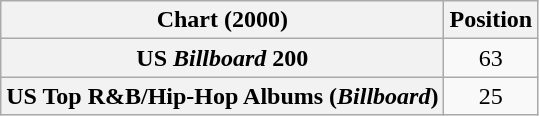<table class="wikitable sortable plainrowheaders" style="text-align:center">
<tr>
<th scope="col">Chart (2000)</th>
<th scope="col">Position</th>
</tr>
<tr>
<th scope="row">US <em>Billboard</em> 200</th>
<td>63</td>
</tr>
<tr>
<th scope="row">US Top R&B/Hip-Hop Albums (<em>Billboard</em>)</th>
<td>25</td>
</tr>
</table>
